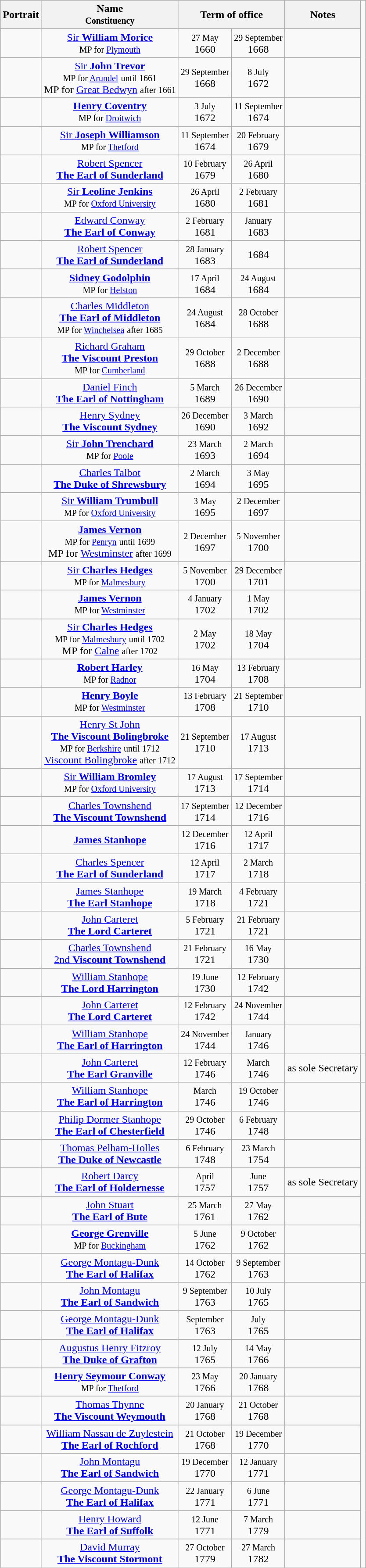<table class="wikitable" style="text-align:Center">
<tr>
<th>Portrait</th>
<th>Name<br><small>Constituency</small></th>
<th colspan=2>Term of office</th>
<th>Notes</th>
</tr>
<tr>
<td></td>
<td><a href='#'>Sir <strong>William Morice</strong></a><br><small>MP for <a href='#'>Plymouth</a></small></td>
<td><small>27 May</small><br>1660</td>
<td><small>29 September</small><br>1668</td>
<td></td>
</tr>
<tr>
<td></td>
<td><a href='#'>Sir <strong>John Trevor</strong></a><br><small>MP for <a href='#'>Arundel</a></small> <small>until 1661</small><br>MP for <a href='#'>Great Bedwyn</a> <small>after 1661</small></td>
<td><small>29 September</small><br>1668</td>
<td><small>8 July</small><br>1672</td>
<td></td>
</tr>
<tr>
<td></td>
<td><strong><a href='#'>Henry Coventry</a></strong><br><small>MP for <a href='#'>Droitwich</a></small></td>
<td><small>3 July</small><br>1672</td>
<td><small>11 September</small><br>1674</td>
<td></td>
</tr>
<tr>
<td></td>
<td><a href='#'>Sir <strong>Joseph Williamson</strong></a><br><small>MP for <a href='#'>Thetford</a></small></td>
<td><small>11 September</small><br>1674</td>
<td><small>20 February</small><br>1679</td>
<td></td>
</tr>
<tr>
<td></td>
<td><a href='#'>Robert Spencer<br><strong>The Earl of Sunderland</strong></a></td>
<td><small>10 February</small><br>1679</td>
<td><small>26 April</small><br>1680</td>
<td></td>
</tr>
<tr>
<td></td>
<td><a href='#'>Sir <strong>Leoline Jenkins</strong></a><br><small>MP for <a href='#'>Oxford University</a></small></td>
<td><small>26 April</small><br>1680</td>
<td><small>2 February</small><br>1681</td>
<td></td>
</tr>
<tr>
<td></td>
<td><a href='#'>Edward Conway<br><strong>The Earl of Conway</strong></a></td>
<td><small>2 February</small><br>1681</td>
<td><small>January</small><br>1683</td>
<td></td>
</tr>
<tr>
<td></td>
<td><a href='#'>Robert Spencer<br><strong>The Earl of Sunderland</strong></a></td>
<td><small>28 January</small><br>1683</td>
<td>1684</td>
<td></td>
</tr>
<tr>
<td></td>
<td><a href='#'><strong>Sidney Godolphin</strong></a><br><small>MP for <a href='#'>Helston</a></small></td>
<td><small>17 April</small><br>1684</td>
<td><small>24 August</small><br>1684</td>
<td></td>
</tr>
<tr>
<td></td>
<td><a href='#'>Charles Middleton<br><strong>The Earl of Middleton</strong></a><br><small>MP for <a href='#'>Winchelsea</a></small> <small>after 1685</small></td>
<td><small>24 August</small><br>1684</td>
<td><small>28 October</small><br>1688</td>
<td></td>
</tr>
<tr>
<td></td>
<td><a href='#'>Richard Graham<br><strong>The Viscount Preston</strong></a><br><small>MP for <a href='#'>Cumberland</a></small></td>
<td><small>29 October</small><br>1688</td>
<td><small>2 December</small><br>1688</td>
<td></td>
</tr>
<tr>
<td></td>
<td><a href='#'>Daniel Finch<br><strong>The Earl of Nottingham</strong></a></td>
<td><small>5 March</small><br>1689</td>
<td><small>26 December</small><br>1690</td>
<td></td>
</tr>
<tr>
<td></td>
<td><a href='#'>Henry Sydney<br><strong>The Viscount Sydney</strong></a></td>
<td><small>26 December</small><br>1690</td>
<td><small>3 March</small><br>1692</td>
<td></td>
</tr>
<tr>
<td></td>
<td><a href='#'>Sir <strong>John Trenchard</strong></a><br><small>MP for <a href='#'>Poole</a></small></td>
<td><small>23 March</small><br>1693</td>
<td><small>2 March</small><br>1694</td>
<td></td>
</tr>
<tr>
<td></td>
<td><a href='#'>Charles Talbot<br><strong>The Duke of Shrewsbury</strong></a></td>
<td><small>2 March</small><br>1694</td>
<td><small>3 May</small><br>1695</td>
<td></td>
</tr>
<tr>
<td></td>
<td><a href='#'>Sir <strong>William Trumbull</strong></a><br><small>MP for <a href='#'>Oxford University</a></small></td>
<td><small>3 May</small><br>1695</td>
<td><small>2 December</small><br>1697</td>
<td></td>
</tr>
<tr>
<td></td>
<td><strong><a href='#'>James Vernon</a></strong><br><small>MP for <a href='#'>Penryn</a></small> <small>until 1699</small><br>MP for <a href='#'>Westminster</a> <small>after 1699</small></td>
<td><small>2 December</small><br>1697</td>
<td><small>5 November</small><br>1700</td>
<td></td>
</tr>
<tr>
<td></td>
<td><a href='#'>Sir <strong>Charles Hedges</strong></a><br><small>MP for <a href='#'>Malmesbury</a></small></td>
<td><small>5 November</small><br>1700</td>
<td><small>29 December</small><br>1701</td>
<td></td>
</tr>
<tr>
<td></td>
<td><strong><a href='#'>James Vernon</a></strong><br><small>MP for <a href='#'>Westminster</a></small></td>
<td><small>4 January</small><br>1702</td>
<td><small>1 May</small><br>1702</td>
<td></td>
</tr>
<tr>
<td></td>
<td><a href='#'>Sir <strong>Charles Hedges</strong></a><br><small>MP for <a href='#'>Malmesbury</a></small> <small>until 1702</small><br>MP for <a href='#'>Calne</a> <small>after 1702</small></td>
<td><small>2 May</small><br>1702</td>
<td><small>18 May</small><br>1704</td>
<td></td>
</tr>
<tr>
<td></td>
<td><a href='#'><strong>Robert Harley</strong></a><br><small>MP for <a href='#'>Radnor</a></small></td>
<td><small>16 May</small><br>1704</td>
<td><small>13 February</small><br>1708</td>
<td></td>
</tr>
<tr>
<td></td>
<td><a href='#'><strong>Henry Boyle</strong></a><br><small>MP for <a href='#'>Westminster</a></small></td>
<td><small>13 February</small><br>1708</td>
<td><small>21 September</small><br>1710</td>
</tr>
<tr>
<td></td>
<td><a href='#'>Henry St John<br><strong>The Viscount Bolingbroke</strong></a><br><small>MP for <a href='#'>Berkshire</a></small> <small>until 1712</small><br><a href='#'>Viscount Bolingbroke</a> <small>after 1712</small></td>
<td><small>21 September</small><br>1710</td>
<td><small>17 August</small><br>1713</td>
<td></td>
</tr>
<tr>
<td></td>
<td><a href='#'>Sir <strong>William Bromley</strong></a><br><small>MP for <a href='#'>Oxford University</a></small></td>
<td><small>17 August</small><br>1713</td>
<td><small>17 September</small><br>1714</td>
<td></td>
</tr>
<tr>
<td></td>
<td><a href='#'>Charles Townshend<br><strong>The Viscount Townshend</strong></a></td>
<td><small>17 September</small><br>1714</td>
<td><small>12 December</small><br>1716</td>
<td></td>
</tr>
<tr>
<td></td>
<td><a href='#'><strong>James Stanhope</strong></a></td>
<td><small>12 December</small><br>1716</td>
<td><small>12 April</small><br>1717</td>
<td></td>
</tr>
<tr>
<td></td>
<td><a href='#'>Charles Spencer<br><strong>The Earl of Sunderland</strong></a></td>
<td><small>12 April</small><br>1717</td>
<td><small>2 March</small><br>1718</td>
<td></td>
</tr>
<tr>
<td></td>
<td><a href='#'>James Stanhope<br><strong>The Earl Stanhope</strong></a></td>
<td><small>19 March</small><br>1718</td>
<td><small>4 February</small><br>1721</td>
<td></td>
</tr>
<tr>
<td></td>
<td><a href='#'>John Carteret<br><strong>The Lord Carteret</strong></a></td>
<td><small>5 February</small><br>1721</td>
<td><small>21 February</small><br>1721</td>
<td></td>
</tr>
<tr>
<td></td>
<td><a href='#'>Charles Townshend<br>2nd <strong>Viscount Townshend</strong></a></td>
<td><small>21 February</small><br>1721</td>
<td><small>16 May</small><br>1730</td>
<td></td>
</tr>
<tr>
<td></td>
<td><a href='#'>William Stanhope<br><strong>The Lord Harrington</strong></a></td>
<td><small>19 June</small><br>1730</td>
<td><small>12 February</small><br>1742</td>
<td></td>
</tr>
<tr>
<td></td>
<td><a href='#'>John Carteret<br><strong>The Lord Carteret</strong></a></td>
<td><small>12 February</small><br>1742</td>
<td><small>24 November</small><br>1744</td>
<td></td>
</tr>
<tr>
<td></td>
<td><a href='#'>William Stanhope<br><strong>The Earl of Harrington</strong></a></td>
<td><small>24 November</small><br>1744</td>
<td><small>January</small><br>1746</td>
<td></td>
</tr>
<tr>
<td></td>
<td><a href='#'>John Carteret<br><strong>The Earl Granville</strong></a></td>
<td><small>12 February</small><br>1746</td>
<td><small>March</small><br>1746</td>
<td>as sole Secretary</td>
<td></td>
</tr>
<tr>
<td></td>
<td><a href='#'>William Stanhope<br><strong>The Earl of Harrington</strong></a></td>
<td><small>March</small><br>1746</td>
<td><small>19 October</small><br>1746</td>
<td></td>
</tr>
<tr>
<td></td>
<td><a href='#'>Philip Dormer Stanhope<br><strong>The Earl of Chesterfield</strong></a></td>
<td><small>29 October</small><br>1746</td>
<td><small>6 February</small><br>1748</td>
<td></td>
</tr>
<tr>
<td></td>
<td><a href='#'>Thomas Pelham-Holles<br><strong>The Duke of Newcastle</strong></a></td>
<td><small>6 February</small><br>1748</td>
<td><small>23 March</small><br>1754</td>
<td></td>
</tr>
<tr>
<td></td>
<td><a href='#'>Robert Darcy<br><strong>The Earl of Holdernesse</strong></a></td>
<td><small>April</small><br>1757</td>
<td><small>June</small><br>1757</td>
<td>as sole Secretary</td>
</tr>
<tr>
<td></td>
<td><a href='#'>John Stuart<br><strong>The Earl of Bute</strong></a></td>
<td><small>25 March</small><br>1761</td>
<td><small>27 May</small><br>1762</td>
<td></td>
</tr>
<tr>
<td></td>
<td><strong><a href='#'>George Grenville</a></strong><br><small>MP for <a href='#'>Buckingham</a></small></td>
<td><small>5 June</small><br>1762</td>
<td><small>9 October</small><br>1762</td>
<td></td>
</tr>
<tr>
<td></td>
<td><a href='#'>George Montagu-Dunk<br><strong>The Earl of Halifax</strong></a></td>
<td><small>14 October</small><br>1762</td>
<td><small>9 September</small><br>1763</td>
<td></td>
<td></td>
</tr>
<tr>
<td></td>
<td><a href='#'>John Montagu<br><strong>The Earl of Sandwich</strong></a></td>
<td><small>9 September</small><br>1763</td>
<td><small>10 July</small><br>1765</td>
<td></td>
</tr>
<tr>
<td></td>
<td><a href='#'>George Montagu-Dunk<br><strong>The Earl of Halifax</strong></a></td>
<td><small>September</small><br>1763</td>
<td><small>July</small><br>1765</td>
<td></td>
</tr>
<tr>
<td></td>
<td><a href='#'>Augustus Henry Fitzroy<br><strong>The Duke of Grafton</strong></a></td>
<td><small>12 July</small><br>1765</td>
<td><small>14 May</small><br>1766</td>
<td></td>
</tr>
<tr>
<td></td>
<td><strong><a href='#'>Henry Seymour Conway</a></strong><br><small>MP for <a href='#'>Thetford</a></small></td>
<td><small>23 May</small><br>1766</td>
<td><small>20 January</small><br>1768</td>
<td></td>
</tr>
<tr>
<td></td>
<td><a href='#'>Thomas Thynne<br><strong>The Viscount Weymouth</strong></a></td>
<td><small>20 January</small><br>1768</td>
<td><small>21 October</small><br>1768</td>
<td></td>
</tr>
<tr>
<td></td>
<td><a href='#'>William Nassau de Zuylestein<br><strong>The Earl of Rochford</strong></a></td>
<td><small>21 October</small><br>1768</td>
<td><small>19 December</small><br>1770</td>
<td></td>
</tr>
<tr>
<td></td>
<td><a href='#'>John Montagu<br><strong>The Earl of Sandwich</strong></a></td>
<td><small>19 December</small><br>1770</td>
<td><small>12 January</small><br>1771</td>
<td></td>
</tr>
<tr>
<td></td>
<td><a href='#'>George Montagu-Dunk<br><strong>The Earl of Halifax</strong></a></td>
<td><small>22 January</small><br>1771</td>
<td><small>6 June</small><br>1771</td>
<td></td>
</tr>
<tr>
<td></td>
<td><a href='#'>Henry Howard<br><strong>The Earl of Suffolk</strong></a></td>
<td><small>12 June</small><br>1771</td>
<td><small>7 March</small><br>1779</td>
<td></td>
</tr>
<tr>
<td></td>
<td><a href='#'>David Murray<br><strong>The Viscount Stormont</strong></a></td>
<td><small>27 October</small><br>1779</td>
<td><small>27 March</small><br>1782</td>
<td></td>
</tr>
<tr>
</tr>
</table>
